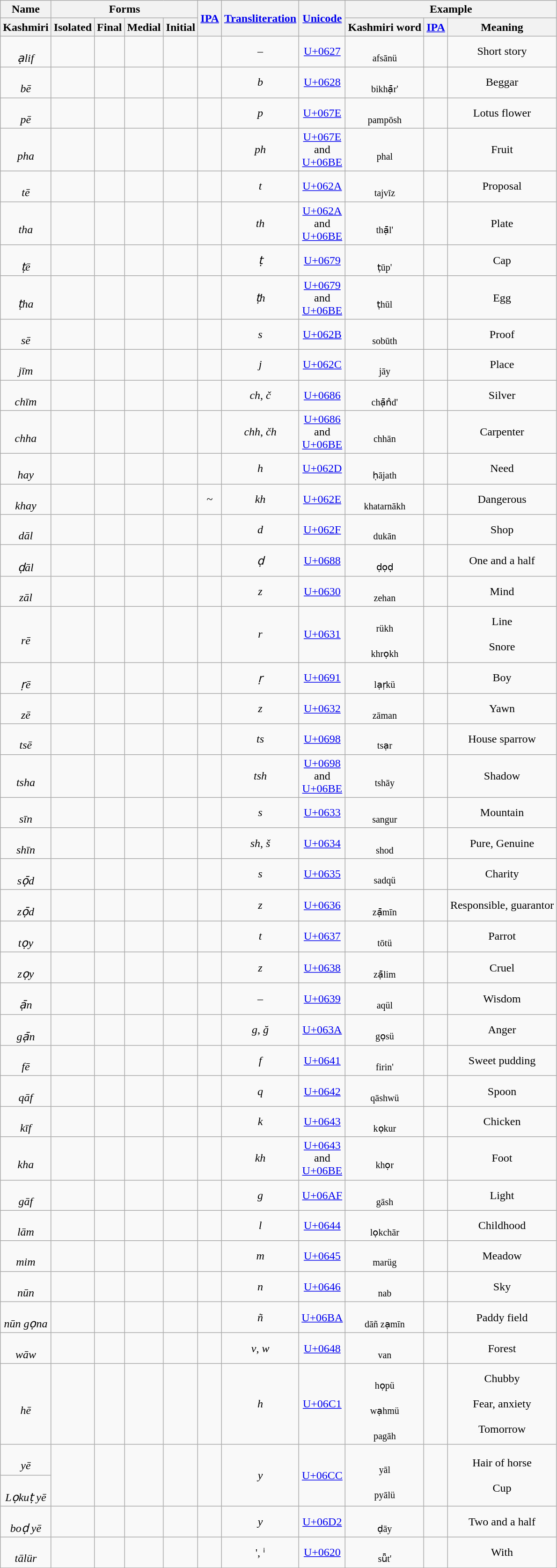<table class="wikitable sortable" style="text-align:center">
<tr>
<th>Name</th>
<th colspan="4">Forms</th>
<th rowspan=2><a href='#'>IPA</a></th>
<th rowspan=2><a href='#'>Transliteration</a></th>
<th rowspan=2><a href='#'>Unicode</a></th>
<th colspan="3">Example</th>
</tr>
<tr>
<th>Kashmiri</th>
<th>Isolated</th>
<th>Final</th>
<th>Medial</th>
<th>Initial</th>
<th>Kashmiri word</th>
<th><a href='#'>IPA</a></th>
<th>Meaning</th>
</tr>
<tr>
<td style="white-space:nowrap"><span>  </span><br><em>ạlif</em></td>
<td style="font-size:120%;"></td>
<td style="font-size:120%;"></td>
<td style="font-size:120%;"></td>
<td style="font-size:120%;"></td>
<td style="white-space:nowrap;"></td>
<td style="border-right:none;"><em>–</em></td>
<td><a href='#'>U+0627</a></td>
<td><br><small>afsānü</small></td>
<td style="white-space:nowrap;"></td>
<td>Short story</td>
</tr>
<tr>
<td style="white-space:nowrap"><span>  </span><br><em>bē</em></td>
<td style="font-size:120%;"></td>
<td style="font-size:120%;"></td>
<td style="font-size:120%;"></td>
<td style="font-size:120%;"></td>
<td style="white-space:nowrap;"></td>
<td><em>b</em></td>
<td><a href='#'>U+0628</a></td>
<td><br><small>bikhạ̄r'</small></td>
<td style="white-space:nowrap;"></td>
<td>Beggar</td>
</tr>
<tr>
<td style="white-space:nowrap"><span>  </span><br><em>pē</em></td>
<td style="font-size:120%;"></td>
<td style="font-size:120%;"></td>
<td style="font-size:120%;"></td>
<td style="font-size:120%;"></td>
<td style="white-space:nowrap;"></td>
<td><em>p</em></td>
<td><a href='#'>U+067E</a></td>
<td><br><small>pampōsh</small></td>
<td style="white-space:nowrap;"></td>
<td>Lotus flower</td>
</tr>
<tr>
<td style="white-space:nowrap"><span>  </span><br><em>pha</em></td>
<td style="font-size:120%;"></td>
<td style="font-size:120%;"></td>
<td style="font-size:120%;"></td>
<td style="font-size:120%;"></td>
<td style="white-space:nowrap;"></td>
<td><em>ph</em></td>
<td><a href='#'>U+067E</a><br>and<br><a href='#'>U+06BE</a></td>
<td><br><small>phal</small></td>
<td style="white-space:nowrap;"></td>
<td>Fruit</td>
</tr>
<tr>
<td style="white-space:nowrap"><span>  </span><br><em>tē</em></td>
<td style="font-size:120%;"></td>
<td style="font-size:120%;"></td>
<td style="font-size:120%;"></td>
<td style="font-size:120%;"></td>
<td style="white-space:nowrap;"></td>
<td><em>t</em></td>
<td><a href='#'>U+062A</a></td>
<td><br><small>tajvīz</small></td>
<td style="white-space:nowrap;"></td>
<td>Proposal</td>
</tr>
<tr>
<td style="white-space:nowrap"><span>  </span><br><em>tha</em></td>
<td style="font-size:120%;"></td>
<td style="font-size:120%;"></td>
<td style="font-size:120%;"></td>
<td style="font-size:120%;"></td>
<td style="white-space:nowrap;"></td>
<td><em>th</em></td>
<td><a href='#'>U+062A</a><br>and<br><a href='#'>U+06BE</a></td>
<td><br><small>thạ̄l'</small></td>
<td style="white-space:nowrap;"></td>
<td>Plate</td>
</tr>
<tr>
<td style="white-space:nowrap"><span>  </span><br><em>ṭē</em></td>
<td style="font-size:120%;"></td>
<td style="font-size:120%;"></td>
<td style="font-size:120%;"></td>
<td style="font-size:120%;"></td>
<td style="white-space:nowrap;"></td>
<td><em>ṭ</em></td>
<td><a href='#'>U+0679</a></td>
<td><br><small>ṭūp'</small></td>
<td style="white-space:nowrap;"></td>
<td>Cap</td>
</tr>
<tr>
<td style="white-space:nowrap"><span>  </span><br><em>ṭha</em></td>
<td style="font-size:120%;"></td>
<td style="font-size:120%;"></td>
<td style="font-size:120%;"></td>
<td style="font-size:120%;"></td>
<td style="white-space:nowrap;"></td>
<td><em>ṭh</em></td>
<td><a href='#'>U+0679</a><br>and<br><a href='#'>U+06BE</a></td>
<td><br><small>ṭhūl</small></td>
<td style="white-space:nowrap;"></td>
<td>Egg</td>
</tr>
<tr>
<td style="white-space:nowrap"><span>  </span><br><em>sē</em></td>
<td style="font-size:120%;"></td>
<td style="font-size:120%;"></td>
<td style="font-size:120%;"></td>
<td style="font-size:120%;"></td>
<td style="white-space:nowrap;"></td>
<td><em>s</em></td>
<td><a href='#'>U+062B</a></td>
<td><br><small>sobūth</small></td>
<td style="white-space:nowrap;"></td>
<td>Proof</td>
</tr>
<tr>
<td style="white-space:nowrap"><span>  </span><br><em>jīm</em></td>
<td style="font-size:120%;"></td>
<td style="font-size:120%;"></td>
<td style="font-size:120%;"></td>
<td style="font-size:120%;"></td>
<td style="white-space:nowrap;"></td>
<td><em>j</em></td>
<td><a href='#'>U+062C</a></td>
<td><br><small>jāy</small></td>
<td style="white-space:nowrap;"></td>
<td>Place</td>
</tr>
<tr>
<td style="white-space:nowrap"><span>  </span><br><em>chīm</em></td>
<td style="font-size:120%;"></td>
<td style="font-size:120%;"></td>
<td style="font-size:120%;"></td>
<td style="font-size:120%;"></td>
<td style="white-space:nowrap;"></td>
<td><em>ch</em>, <em>č</em></td>
<td><a href='#'>U+0686</a></td>
<td><br><small>chạ̄n̂d'</small></td>
<td style="white-space:nowrap;"></td>
<td>Silver</td>
</tr>
<tr>
<td style="white-space:nowrap"><span>  </span><br><em>chha</em></td>
<td style="font-size:120%;"></td>
<td style="font-size:120%;"></td>
<td style="font-size:120%;"></td>
<td style="font-size:120%;"></td>
<td style="white-space:nowrap;"></td>
<td><em>chh</em>, <em>čh</em></td>
<td><a href='#'>U+0686</a><br>and<br><a href='#'>U+06BE</a></td>
<td><br><small>chhān</small></td>
<td style="white-space:nowrap;"></td>
<td>Carpenter</td>
</tr>
<tr>
<td style="white-space:nowrap"><span>  </span><br><em>hay</em></td>
<td style="font-size:120%;"></td>
<td style="font-size:120%;"></td>
<td style="font-size:120%;"></td>
<td style="font-size:120%;"></td>
<td style="white-space:nowrap;"></td>
<td><em>h</em></td>
<td><a href='#'>U+062D</a></td>
<td><br><small>ḥājath</small></td>
<td style="white-space:nowrap;"></td>
<td>Need</td>
</tr>
<tr>
<td style="white-space:nowrap"><span>  </span><br><em>khay</em></td>
<td style="font-size:120%;"></td>
<td style="font-size:120%;"></td>
<td style="font-size:120%;"></td>
<td style="font-size:120%;"></td>
<td style="white-space:nowrap;">~</td>
<td><em>kh</em></td>
<td><a href='#'>U+062E</a></td>
<td><br><small>khatarnākh</small></td>
<td style="white-space:nowrap;"></td>
<td>Dangerous</td>
</tr>
<tr>
<td style="white-space:nowrap"><span>  </span><br><em>dāl</em></td>
<td style="font-size:120%;"></td>
<td style="font-size:120%;"></td>
<td style="font-size:120%;"></td>
<td style="font-size:120%;"></td>
<td style="white-space:nowrap;"></td>
<td><em>d</em></td>
<td><a href='#'>U+062F</a></td>
<td><br><small>dukān</small></td>
<td style="white-space:nowrap;"></td>
<td>Shop</td>
</tr>
<tr>
<td style="white-space:nowrap"><span>  </span><br><em>ḍāl</em></td>
<td style="font-size:120%;"></td>
<td style="font-size:120%;"></td>
<td style="font-size:120%;"></td>
<td style="font-size:120%;"></td>
<td style="white-space:nowrap;"></td>
<td><em>ḍ</em></td>
<td><a href='#'>U+0688</a></td>
<td><br><small>ḍọḍ</small></td>
<td style="white-space:nowrap;"></td>
<td>One and a half</td>
</tr>
<tr>
<td style="white-space:nowrap"><span>  </span><br><em>zāl</em></td>
<td style="font-size:120%;"></td>
<td style="font-size:120%;"></td>
<td style="font-size:120%;"></td>
<td style="font-size:120%;"></td>
<td style="white-space:nowrap;"></td>
<td><em>z</em></td>
<td><a href='#'>U+0630</a></td>
<td><br><small>zehan</small></td>
<td style="white-space:nowrap;"></td>
<td>Mind</td>
</tr>
<tr>
<td style="white-space:nowrap"><span></span><br><em>rē</em></td>
<td style="font-size:120%;"></td>
<td style="font-size:120%;"></td>
<td style="font-size:120%;"></td>
<td style="font-size:120%;"></td>
<td style="white-space:nowrap;"></td>
<td><em>r</em></td>
<td><a href='#'>U+0631</a></td>
<td><br><small>rükh</small> <br>  <br><small>khrọkh </small></td>
<td style="white-space:nowrap;"><br><br> </td>
<td>Line<br><br>Snore</td>
</tr>
<tr>
<td style="white-space:nowrap"><span>  </span><br><em>ṛē</em></td>
<td style="font-size:120%;"></td>
<td style="font-size:120%;"></td>
<td style="font-size:120%;"></td>
<td style="font-size:120%;"></td>
<td style="white-space:nowrap;"></td>
<td><em>ṛ</em></td>
<td><a href='#'>U+0691</a></td>
<td><br><small>lạṛkü</small></td>
<td style="white-space:nowrap;"></td>
<td>Boy</td>
</tr>
<tr>
<td style="white-space:nowrap"><span>  </span><br><em>zē</em></td>
<td style="font-size:120%;"></td>
<td style="font-size:120%;"></td>
<td style="font-size:120%;"></td>
<td style="font-size:120%;"></td>
<td style="white-space:nowrap;"></td>
<td><em>z</em></td>
<td><a href='#'>U+0632</a></td>
<td><br><small>zāman</small></td>
<td style="white-space:nowrap;"></td>
<td>Yawn</td>
</tr>
<tr>
<td style="white-space:nowrap"><span>  </span><br><em>tsē</em></td>
<td style="font-size:120%;"></td>
<td style="font-size:120%;"></td>
<td style="font-size:120%;"></td>
<td style="font-size:120%;"></td>
<td style="white-space:nowrap;"></td>
<td><em>ts</em></td>
<td><a href='#'>U+0698</a></td>
<td><br><small>tsạr</small></td>
<td style="white-space:nowrap;"></td>
<td>House sparrow</td>
</tr>
<tr>
<td style="white-space:nowrap"><span>  </span><br><em>tsha</em></td>
<td style="font-size:120%;"></td>
<td style="font-size:120%;"></td>
<td style="font-size:120%;"></td>
<td style="font-size:120%;"></td>
<td style="white-space:nowrap;"></td>
<td><em>tsh</em></td>
<td><a href='#'>U+0698</a><br>and<br><a href='#'>U+06BE</a></td>
<td><br><small>tshāy</small></td>
<td style="white-space:nowrap;"></td>
<td>Shadow</td>
</tr>
<tr>
<td style="white-space:nowrap"><span>  </span><br><em>sīn</em></td>
<td style="font-size:120%;"></td>
<td style="font-size:120%;"></td>
<td style="font-size:120%;"></td>
<td style="font-size:120%;"></td>
<td style="white-space:nowrap;"></td>
<td><em>s</em></td>
<td><a href='#'>U+0633</a></td>
<td><br><small>sangur</small></td>
<td style="white-space:nowrap;"></td>
<td>Mountain</td>
</tr>
<tr>
<td style="white-space:nowrap"><span>  </span><br><em>shīn</em></td>
<td style="font-size:120%;"></td>
<td style="font-size:120%;"></td>
<td style="font-size:120%;"></td>
<td style="font-size:120%;"></td>
<td style="white-space:nowrap;"></td>
<td style="border-right:none;"><em>sh</em>, <em>š</em></td>
<td><a href='#'>U+0634</a></td>
<td><br><small>shod</small></td>
<td style="white-space:nowrap;"></td>
<td>Pure, Genuine</td>
</tr>
<tr>
<td style="white-space:nowrap"><span>  </span><br><em>sọ̄d</em></td>
<td style="font-size:120%;"></td>
<td style="font-size:120%;"></td>
<td style="font-size:120%;"></td>
<td style="font-size:120%;"></td>
<td style="white-space:nowrap;"></td>
<td><em>s</em></td>
<td><a href='#'>U+0635</a></td>
<td><br><small>sadqü</small></td>
<td style="white-space:nowrap;"></td>
<td>Charity</td>
</tr>
<tr>
<td style="white-space:nowrap"><span>  </span><br><em>zọ̄d</em></td>
<td style="font-size:120%;"></td>
<td style="font-size:120%;"></td>
<td style="font-size:120%;"></td>
<td style="font-size:120%;"></td>
<td style="white-space:nowrap;"></td>
<td><em>z</em></td>
<td><a href='#'>U+0636</a></td>
<td><br><small>zạ̄mīn</small></td>
<td style="white-space:nowrap;"></td>
<td>Responsible, guarantor</td>
</tr>
<tr>
<td style="white-space:nowrap"><span>  </span><br><em>tọy</em></td>
<td style="font-size:120%;"></td>
<td style="font-size:120%;"></td>
<td style="font-size:120%;"></td>
<td style="font-size:120%;"></td>
<td style="white-space:nowrap;"></td>
<td><em>t</em></td>
<td><a href='#'>U+0637</a></td>
<td><br><small>tōtü</small></td>
<td style="white-space:nowrap;"></td>
<td>Parrot</td>
</tr>
<tr>
<td style="white-space:nowrap"><span>  </span><br><em>zọy</em></td>
<td style="font-size:120%;"></td>
<td style="font-size:120%;"></td>
<td style="font-size:120%;"></td>
<td style="font-size:120%;"></td>
<td style="white-space:nowrap;"></td>
<td><em>z</em></td>
<td><a href='#'>U+0638</a></td>
<td><br><small>zạ̄lim</small></td>
<td style="white-space:nowrap;"></td>
<td>Cruel</td>
</tr>
<tr>
<td style="white-space:nowrap"><span>  </span><br><em>ạ̄n</em></td>
<td style="font-size:120%;"></td>
<td style="font-size:120%;"></td>
<td style="font-size:120%;"></td>
<td style="font-size:120%;"></td>
<td style="white-space:nowrap;"> <br></td>
<td><em>–</em></td>
<td><a href='#'>U+0639</a></td>
<td><br><small>aqül</small></td>
<td style="white-space:nowrap;"></td>
<td>Wisdom</td>
</tr>
<tr>
<td style="white-space:nowrap"><span>  </span><br><em>gạ̄n</em></td>
<td style="font-size:120%;"></td>
<td style="font-size:120%;"></td>
<td style="font-size:120%;"></td>
<td style="font-size:120%;"></td>
<td style="white-space:nowrap;"></td>
<td><em>g</em>, <em>ğ</em></td>
<td><a href='#'>U+063A</a></td>
<td><br><small>gọsü</small></td>
<td style="white-space:nowrap;"></td>
<td>Anger</td>
</tr>
<tr>
<td style="white-space:nowrap"><span>  </span><br><em>fē</em></td>
<td style="font-size:120%;"></td>
<td style="font-size:120%;"></td>
<td style="font-size:120%;"></td>
<td style="font-size:120%;"></td>
<td style="white-space:nowrap;"></td>
<td><em>f</em></td>
<td><a href='#'>U+0641</a></td>
<td><br><small>firin'</small></td>
<td style="white-space:nowrap;"></td>
<td>Sweet pudding</td>
</tr>
<tr>
<td style="white-space:nowrap"><span>  </span><br><em>qāf</em></td>
<td style="font-size:120%;"></td>
<td style="font-size:120%;"></td>
<td style="font-size:120%;"></td>
<td style="font-size:120%;"></td>
<td style="white-space:nowrap;"></td>
<td><em>q</em></td>
<td><a href='#'>U+0642</a></td>
<td><br><small>qāshwü</small></td>
<td style="white-space:nowrap;"></td>
<td>Spoon</td>
</tr>
<tr>
<td style="white-space:nowrap"><span>  </span><br><em>kīf</em></td>
<td style="font-size:120%;"></td>
<td style="font-size:120%;"></td>
<td style="font-size:120%;"></td>
<td style="font-size:120%;"></td>
<td style="white-space:nowrap;"></td>
<td><em>k</em></td>
<td><a href='#'>U+0643</a></td>
<td><br><small>kọkur</small></td>
<td style="white-space:nowrap;"></td>
<td>Chicken</td>
</tr>
<tr>
<td style="white-space:nowrap"><span>  </span><br><em>kha</em></td>
<td style="font-size:120%;"></td>
<td style="font-size:120%;"></td>
<td style="font-size:120%;"></td>
<td style="font-size:120%;"></td>
<td style="white-space:nowrap;"></td>
<td><em>kh</em></td>
<td><a href='#'>U+0643</a><br>and<br><a href='#'>U+06BE</a></td>
<td><br><small>khọr</small></td>
<td style="white-space:nowrap;"></td>
<td>Foot</td>
</tr>
<tr>
<td style="white-space:nowrap"><span>  </span><br><em>gāf</em></td>
<td style="font-size:120%;"></td>
<td style="font-size:120%;"></td>
<td style="font-size:120%;"></td>
<td style="font-size:120%;"></td>
<td style="white-space:nowrap;"></td>
<td><em>g</em></td>
<td><a href='#'>U+06AF</a></td>
<td><br><small>gāsh</small></td>
<td style="white-space:nowrap;"></td>
<td>Light</td>
</tr>
<tr>
<td style="white-space:nowrap"><span>  </span><br><em>lām</em></td>
<td style="font-size:120%;"></td>
<td style="font-size:120%;"></td>
<td style="font-size:120%;"></td>
<td style="font-size:120%;"></td>
<td style="white-space:nowrap;"></td>
<td><em>l</em></td>
<td><a href='#'>U+0644</a></td>
<td><br><small>lọkchār</small></td>
<td style="white-space:nowrap;"></td>
<td>Childhood</td>
</tr>
<tr>
<td style="white-space:nowrap"><span>  </span><br><em>mim</em></td>
<td style="font-size:120%;"></td>
<td style="font-size:120%;"></td>
<td style="font-size:120%;"></td>
<td style="font-size:120%;"></td>
<td style="white-space:nowrap;"></td>
<td><em>m</em></td>
<td><a href='#'>U+0645</a></td>
<td><br><small>marüg</small></td>
<td style="white-space:nowrap;"></td>
<td>Meadow</td>
</tr>
<tr>
<td style="white-space:nowrap"><span>  </span><br><em>nūn</em></td>
<td style="font-size:120%;"></td>
<td style="font-size:120%;"></td>
<td style="font-size:120%;"></td>
<td style="font-size:120%;"></td>
<td style="white-space:nowrap;"></td>
<td><em>n</em></td>
<td><a href='#'>U+0646</a></td>
<td><br><small>nab</small></td>
<td style="white-space:nowrap;"></td>
<td>Sky</td>
</tr>
<tr>
<td style="white-space:nowrap"><span>  </span><br><em>nūn gọna</em></td>
<td style="font-size:120%;"></td>
<td style="font-size:120%;"></td>
<td></td>
<td></td>
<td style="white-space:nowrap;"></td>
<td><em>ñ</em></td>
<td><a href='#'>U+06BA</a></td>
<td><br><small>dāñ zạmīn</small></td>
<td style="white-space:nowrap;"></td>
<td>Paddy field</td>
</tr>
<tr>
<td style="white-space:nowrap"><span>  </span><br><em>wāw</em></td>
<td style="font-size:120%;"></td>
<td style="font-size:120%;"></td>
<td style="font-size:120%;"></td>
<td style="font-size:120%;"></td>
<td style="white-space:nowrap;"><br></td>
<td style="white-space:nowrap;"><em>v</em>, <em>w</em></td>
<td><a href='#'>U+0648</a></td>
<td><br><small>van</small></td>
<td style="white-space:nowrap;"></td>
<td>Forest</td>
</tr>
<tr>
<td style="white-space:nowrap"><span>  </span><br><em>hē</em></td>
<td style="font-size:120%;"></td>
<td style="font-size:120%;"></td>
<td style="font-size:120%;"></td>
<td style="font-size:120%;"></td>
<td style="white-space:nowrap;"> <br></td>
<td style="white-space:nowrap;"><em>h</em></td>
<td><a href='#'>U+06C1</a></td>
<td><br><small>họpü</small> <br><br><small>wạhmü</small>  <br><br><small>pagāh</small></td>
<td style="white-space:nowrap;"> <br><br>  <br><br> </td>
<td>Chubby<br><br>Fear, anxiety<br><br>Tomorrow</td>
</tr>
<tr>
<td style="white-space:nowrap"><span>  </span><br><em>yē</em></td>
<td rowspan="2" style="font-size:120%;"></td>
<td rowspan="2" style="font-size:120%;"></td>
<td rowspan="2" style="font-size:120%;"></td>
<td rowspan="2" style="font-size:120%;"></td>
<td rowspan="2" style="white-space:nowrap;"> <br></td>
<td rowspan="2" style="border-left:none;"><em>y</em></td>
<td rowspan="2"><a href='#'>U+06CC</a></td>
<td rowspan="2"> <br> <small>yāl</small> <br>  <br><small>pyālü</small></td>
<td rowspan="2"> <br><br> </td>
<td rowspan="2">Hair of horse<br><br>Cup</td>
</tr>
<tr>
<td style="white-space:nowrap"><span>   </span><br><em>Lọkuṭ yē</em></td>
</tr>
<tr>
<td style="white-space:nowrap"><span>  </span><br><em>boḍ yē</em></td>
<td style="font-size:120%;"></td>
<td style="font-size:120%;"></td>
<td style="font-size:120%;"></td>
<td style="font-size:120%;"></td>
<td style="white-space:nowrap;"><br><br></td>
<td><em>y</em></td>
<td><a href='#'>U+06D2</a></td>
<td><br><small>ḍāy</small></td>
<td style="white-space:nowrap;"></td>
<td>Two and a half</td>
</tr>
<tr>
<td style="white-space:nowrap"><span>  </span><br><em>tālür<strong></td>
<td style="font-size:120%;"></td>
<td style="font-size:120%;"></td>
<td style="font-size:120%;"></td>
<td style="font-size:120%;"></td>
<td style="white-space:nowrap;"></td>
<td>', </em>ⁱ<em></td>
<td><a href='#'>U+0620</a></td>
<td><br><small>sǖt'</small></td>
<td style="white-space:nowrap;"></td>
<td>With</td>
</tr>
</table>
